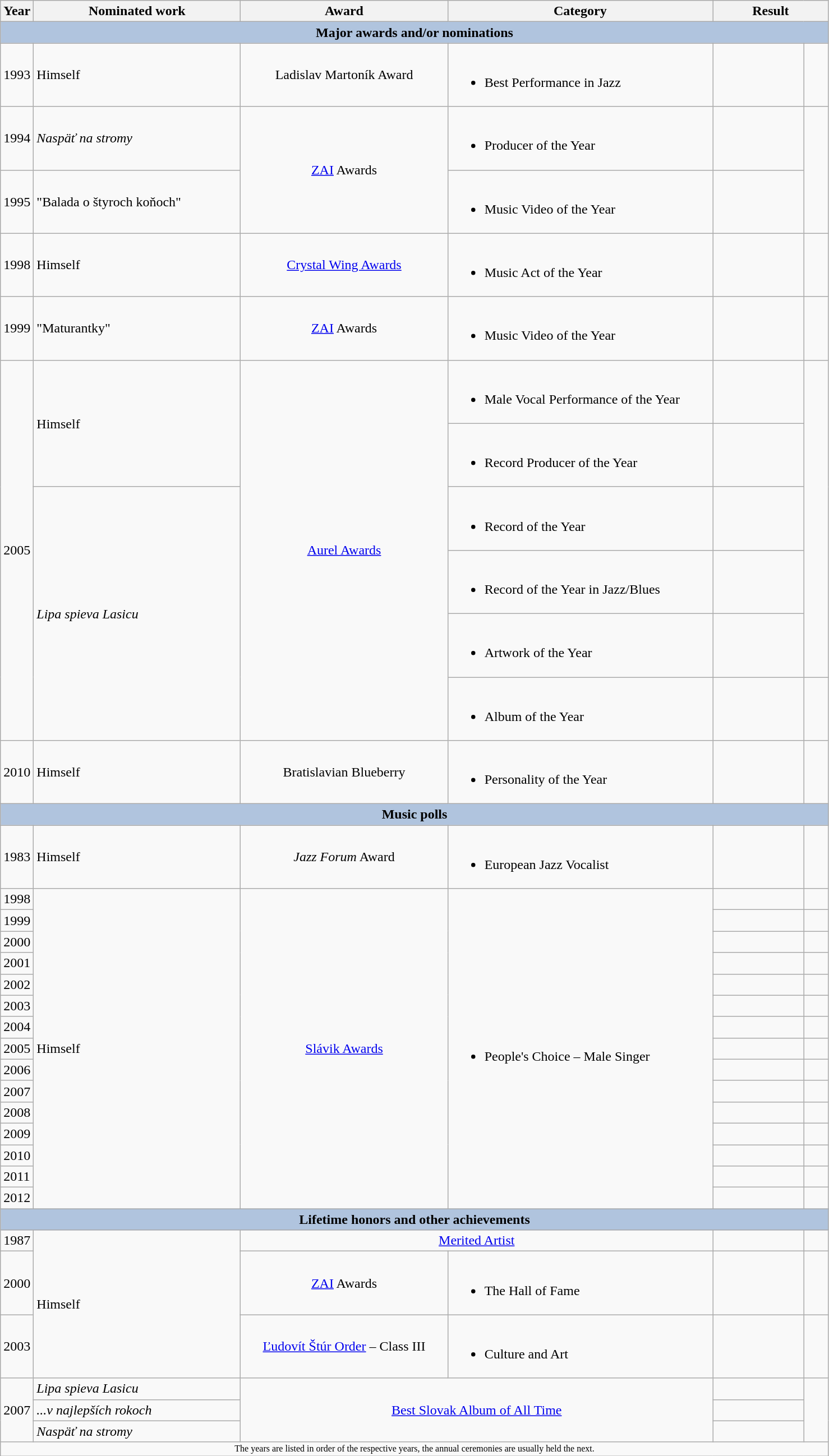<table class="wikitable" style="text-align:left;">
<tr>
<th style="width:4%;">Year</th>
<th style="width:25%;">Nominated work</th>
<th style="width:25%;">Award</th>
<th style="width:32%;">Category</th>
<th style="width:14%;" colspan="2">Result</th>
</tr>
<tr>
<th colspan="7" style="width:100%; background:#b0c4de;">Major awards and/or nominations</th>
</tr>
<tr>
<td style="text-align:center;">1993</td>
<td>Himself</td>
<td style="text-align:center;">Ladislav Martoník Award</td>
<td><br><ul><li>Best Performance in Jazz</li></ul></td>
<td></td>
<td style="width:3%; text-align:center;"></td>
</tr>
<tr>
<td style="text-align:center;">1994</td>
<td><em>Naspäť na stromy</em></td>
<td style="text-align:center;" rowspan="2"><a href='#'>ZAI</a> Awards</td>
<td><br><ul><li>Producer of the Year</li></ul></td>
<td></td>
<td style="width:3%; text-align:center;" rowspan="2"></td>
</tr>
<tr>
<td style="text-align:center;">1995</td>
<td>"Balada o štyroch koňoch"</td>
<td><br><ul><li>Music Video of the Year</li></ul></td>
<td></td>
</tr>
<tr>
<td style="text-align:center;">1998</td>
<td>Himself</td>
<td style="text-align:center;"><a href='#'>Crystal Wing Awards</a></td>
<td><br><ul><li>Music Act of the Year</li></ul></td>
<td></td>
<td style="width:3%; text-align:center;"></td>
</tr>
<tr>
<td style="text-align:center;">1999</td>
<td>"Maturantky"</td>
<td style="text-align:center;"><a href='#'>ZAI</a> Awards</td>
<td><br><ul><li>Music Video of the Year</li></ul></td>
<td></td>
<td style="width:3%; text-align:center;"></td>
</tr>
<tr>
<td style="text-align:center;" rowspan="6">2005</td>
<td rowspan="2">Himself</td>
<td style="text-align:center;" rowspan="6"><a href='#'>Aurel Awards</a></td>
<td><br><ul><li>Male Vocal Performance of the Year</li></ul></td>
<td></td>
<td style="text-align:center;" rowspan="5"></td>
</tr>
<tr>
<td><br><ul><li>Record Producer of the Year</li></ul></td>
<td></td>
</tr>
<tr>
<td rowspan="4"><em>Lipa spieva Lasicu</em></td>
<td><br><ul><li>Record of the Year</li></ul></td>
<td></td>
</tr>
<tr>
<td><br><ul><li>Record of the Year in Jazz/Blues</li></ul></td>
<td></td>
</tr>
<tr>
<td><br><ul><li>Artwork of the Year</li></ul></td>
<td></td>
</tr>
<tr>
<td><br><ul><li>Album of the Year</li></ul></td>
<td></td>
<td style="width:3%; text-align:center;"></td>
</tr>
<tr>
<td style="text-align:center;">2010</td>
<td>Himself</td>
<td style="text-align:center;">Bratislavian Blueberry</td>
<td><br><ul><li>Personality of the Year</li></ul></td>
<td></td>
<td style="width:3%; text-align:center;"></td>
</tr>
<tr>
<th colspan="7" style="width:100%; background:#b0c4de;">Music polls</th>
</tr>
<tr>
<td style="text-align:center;">1983</td>
<td>Himself</td>
<td style="text-align:center;"><em>Jazz Forum</em> Award</td>
<td><br><ul><li>European Jazz Vocalist</li></ul></td>
<td></td>
<td style="width:3%; text-align:center;"></td>
</tr>
<tr>
<td style="text-align:center;">1998</td>
<td rowspan="15">Himself</td>
<td style="text-align:center;" rowspan="15"><a href='#'>Slávik Awards</a></td>
<td rowspan="15"><br><ul><li>People's Choice – Male Singer</li></ul></td>
<td></td>
<td style="width:3%; text-align:center;"></td>
</tr>
<tr>
<td>1999</td>
<td></td>
<td style="width:3%; text-align:center;"></td>
</tr>
<tr>
<td>2000</td>
<td></td>
<td style="width:3%; text-align:center;"></td>
</tr>
<tr>
<td>2001</td>
<td></td>
<td style="width:3%; text-align:center;"></td>
</tr>
<tr>
<td>2002</td>
<td></td>
<td style="width:3%; text-align:center;"></td>
</tr>
<tr>
<td>2003</td>
<td></td>
<td style="width:3%; text-align:center;"></td>
</tr>
<tr>
<td>2004</td>
<td></td>
<td style="width:3%; text-align:center;"></td>
</tr>
<tr>
<td>2005</td>
<td></td>
<td style="width:3%; text-align:center;"></td>
</tr>
<tr>
<td>2006</td>
<td></td>
<td style="width:3%; text-align:center;"></td>
</tr>
<tr>
<td>2007</td>
<td></td>
<td style="width:3%; text-align:center;"></td>
</tr>
<tr>
<td>2008</td>
<td></td>
<td style="width:3%; text-align:center;"></td>
</tr>
<tr>
<td>2009</td>
<td></td>
<td style="width:3%; text-align:center;"></td>
</tr>
<tr>
<td>2010</td>
<td></td>
<td style="width:3%; text-align:center;"></td>
</tr>
<tr>
<td>2011</td>
<td></td>
<td style="width:3%; text-align:center;"></td>
</tr>
<tr>
<td>2012</td>
<td></td>
<td style="width:3%; text-align:center;"></td>
</tr>
<tr>
<th colspan="7" style="width:100%; background:#b0c4de;">Lifetime honors and other achievements</th>
</tr>
<tr>
<td style="text-align:center;">1987</td>
<td rowspan="3">Himself</td>
<td style="text-align:center;" colspan="2"><a href='#'>Merited Artist</a></td>
<td></td>
<td style="width:3%; text-align:center;"></td>
</tr>
<tr>
<td style="text-align:center;">2000</td>
<td style="text-align:center;"><a href='#'>ZAI</a> Awards</td>
<td><br><ul><li>The Hall of Fame</li></ul></td>
<td></td>
<td style="width:3%; text-align:center;"></td>
</tr>
<tr>
<td style="text-align:center;">2003</td>
<td style="text-align:center;"><a href='#'>Ľudovít Štúr Order</a> – Class III</td>
<td><br><ul><li>Culture and Art</li></ul></td>
<td></td>
<td style="width:3%; text-align:center;"></td>
</tr>
<tr>
<td style="text-align:center;" rowspan="3">2007</td>
<td><em>Lipa spieva Lasicu</em></td>
<td colspan="2" rowspan="3" style="text-align:center;"><a href='#'>Best Slovak Album of All Time</a></td>
<td></td>
<td style="width:3%; text-align:center;" rowspan="3"></td>
</tr>
<tr>
<td><em>...v najlepších rokoch</em></td>
<td></td>
</tr>
<tr>
<td><em>Naspäť na stromy</em></td>
<td></td>
</tr>
<tr>
<td colspan="6" style="font-size:8pt; text-align:center;">The years are listed in order of the respective years, the annual ceremonies are usually held the next.</td>
</tr>
</table>
